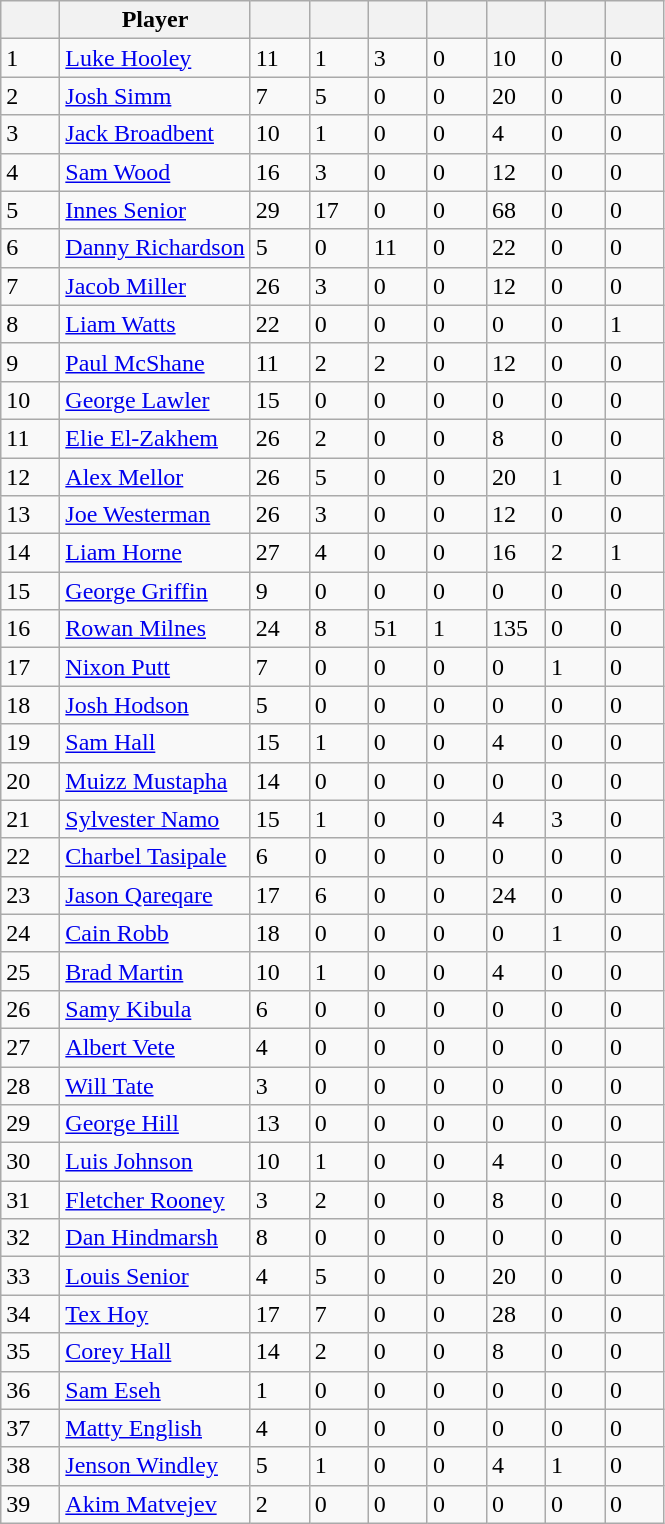<table class="wikitable sortable defaultcenter col2left">
<tr>
<th style="width:2em;"></th>
<th>Player</th>
<th style="width:2em;"></th>
<th style="width:2em;"></th>
<th style="width:2em;"></th>
<th style="width:2em;"></th>
<th style="width:2em;"></th>
<th style="width:2em;"></th>
<th style="width:2em;"></th>
</tr>
<tr>
<td>1</td>
<td> <a href='#'>Luke Hooley</a></td>
<td>11</td>
<td>1</td>
<td>3</td>
<td>0</td>
<td>10</td>
<td>0</td>
<td>0</td>
</tr>
<tr>
<td>2</td>
<td> <a href='#'>Josh Simm</a></td>
<td>7</td>
<td>5</td>
<td>0</td>
<td>0</td>
<td>20</td>
<td>0</td>
<td>0</td>
</tr>
<tr>
<td>3</td>
<td> <a href='#'>Jack Broadbent</a></td>
<td>10</td>
<td>1</td>
<td>0</td>
<td>0</td>
<td>4</td>
<td>0</td>
<td>0</td>
</tr>
<tr>
<td>4</td>
<td> <a href='#'>Sam Wood</a></td>
<td>16</td>
<td>3</td>
<td>0</td>
<td>0</td>
<td>12</td>
<td>0</td>
<td>0</td>
</tr>
<tr>
<td>5</td>
<td> <a href='#'>Innes Senior</a></td>
<td>29</td>
<td>17</td>
<td>0</td>
<td>0</td>
<td>68</td>
<td>0</td>
<td>0</td>
</tr>
<tr>
<td>6</td>
<td> <a href='#'>Danny Richardson</a></td>
<td>5</td>
<td>0</td>
<td>11</td>
<td>0</td>
<td>22</td>
<td>0</td>
<td>0</td>
</tr>
<tr>
<td>7</td>
<td> <a href='#'>Jacob Miller</a></td>
<td>26</td>
<td>3</td>
<td>0</td>
<td>0</td>
<td>12</td>
<td>0</td>
<td>0</td>
</tr>
<tr>
<td>8</td>
<td> <a href='#'>Liam Watts</a></td>
<td>22</td>
<td>0</td>
<td>0</td>
<td>0</td>
<td>0</td>
<td>0</td>
<td>1</td>
</tr>
<tr>
<td>9</td>
<td> <a href='#'>Paul McShane</a></td>
<td>11</td>
<td>2</td>
<td>2</td>
<td>0</td>
<td>12</td>
<td>0</td>
<td>0</td>
</tr>
<tr>
<td>10</td>
<td> <a href='#'>George Lawler</a></td>
<td>15</td>
<td>0</td>
<td>0</td>
<td>0</td>
<td>0</td>
<td>0</td>
<td>0</td>
</tr>
<tr>
<td>11</td>
<td> <a href='#'>Elie El-Zakhem</a></td>
<td>26</td>
<td>2</td>
<td>0</td>
<td>0</td>
<td>8</td>
<td>0</td>
<td>0</td>
</tr>
<tr>
<td>12</td>
<td> <a href='#'>Alex Mellor</a></td>
<td>26</td>
<td>5</td>
<td>0</td>
<td>0</td>
<td>20</td>
<td>1</td>
<td>0</td>
</tr>
<tr>
<td>13</td>
<td> <a href='#'>Joe Westerman</a></td>
<td>26</td>
<td>3</td>
<td>0</td>
<td>0</td>
<td>12</td>
<td>0</td>
<td>0</td>
</tr>
<tr>
<td>14</td>
<td> <a href='#'>Liam Horne</a></td>
<td>27</td>
<td>4</td>
<td>0</td>
<td>0</td>
<td>16</td>
<td>2</td>
<td>1</td>
</tr>
<tr>
<td>15</td>
<td> <a href='#'>George Griffin</a></td>
<td>9</td>
<td>0</td>
<td>0</td>
<td>0</td>
<td>0</td>
<td>0</td>
<td>0</td>
</tr>
<tr>
<td>16</td>
<td> <a href='#'>Rowan Milnes</a></td>
<td>24</td>
<td>8</td>
<td>51</td>
<td>1</td>
<td>135</td>
<td>0</td>
<td>0</td>
</tr>
<tr>
<td>17</td>
<td> <a href='#'>Nixon Putt</a></td>
<td>7</td>
<td>0</td>
<td>0</td>
<td>0</td>
<td>0</td>
<td>1</td>
<td>0</td>
</tr>
<tr>
<td>18</td>
<td> <a href='#'>Josh Hodson</a></td>
<td>5</td>
<td>0</td>
<td>0</td>
<td>0</td>
<td>0</td>
<td>0</td>
<td>0</td>
</tr>
<tr>
<td>19</td>
<td> <a href='#'>Sam Hall</a></td>
<td>15</td>
<td>1</td>
<td>0</td>
<td>0</td>
<td>4</td>
<td>0</td>
<td>0</td>
</tr>
<tr>
<td>20</td>
<td> <a href='#'>Muizz Mustapha</a></td>
<td>14</td>
<td>0</td>
<td>0</td>
<td>0</td>
<td>0</td>
<td>0</td>
<td>0</td>
</tr>
<tr>
<td>21</td>
<td> <a href='#'>Sylvester Namo</a></td>
<td>15</td>
<td>1</td>
<td>0</td>
<td>0</td>
<td>4</td>
<td>3</td>
<td>0</td>
</tr>
<tr>
<td>22</td>
<td> <a href='#'>Charbel Tasipale</a></td>
<td>6</td>
<td>0</td>
<td>0</td>
<td>0</td>
<td>0</td>
<td>0</td>
<td>0</td>
</tr>
<tr>
<td>23</td>
<td> <a href='#'>Jason Qareqare</a></td>
<td>17</td>
<td>6</td>
<td>0</td>
<td>0</td>
<td>24</td>
<td>0</td>
<td>0</td>
</tr>
<tr>
<td>24</td>
<td> <a href='#'>Cain Robb</a></td>
<td>18</td>
<td>0</td>
<td>0</td>
<td>0</td>
<td>0</td>
<td>1</td>
<td>0</td>
</tr>
<tr>
<td>25</td>
<td> <a href='#'>Brad Martin</a></td>
<td>10</td>
<td>1</td>
<td>0</td>
<td>0</td>
<td>4</td>
<td>0</td>
<td>0</td>
</tr>
<tr>
<td>26</td>
<td> <a href='#'>Samy Kibula</a></td>
<td>6</td>
<td>0</td>
<td>0</td>
<td>0</td>
<td>0</td>
<td>0</td>
<td>0</td>
</tr>
<tr>
<td>27</td>
<td> <a href='#'>Albert Vete</a></td>
<td>4</td>
<td>0</td>
<td>0</td>
<td>0</td>
<td>0</td>
<td>0</td>
<td>0</td>
</tr>
<tr>
<td>28</td>
<td> <a href='#'>Will Tate</a></td>
<td>3</td>
<td>0</td>
<td>0</td>
<td>0</td>
<td>0</td>
<td>0</td>
<td>0</td>
</tr>
<tr>
<td>29</td>
<td> <a href='#'>George Hill</a></td>
<td>13</td>
<td>0</td>
<td>0</td>
<td>0</td>
<td>0</td>
<td>0</td>
<td>0</td>
</tr>
<tr>
<td>30</td>
<td> <a href='#'>Luis Johnson</a></td>
<td>10</td>
<td>1</td>
<td>0</td>
<td>0</td>
<td>4</td>
<td>0</td>
<td>0</td>
</tr>
<tr>
<td>31</td>
<td> <a href='#'>Fletcher Rooney</a></td>
<td>3</td>
<td>2</td>
<td>0</td>
<td>0</td>
<td>8</td>
<td>0</td>
<td>0</td>
</tr>
<tr>
<td>32</td>
<td> <a href='#'>Dan Hindmarsh</a></td>
<td>8</td>
<td>0</td>
<td>0</td>
<td>0</td>
<td>0</td>
<td>0</td>
<td>0</td>
</tr>
<tr>
<td>33</td>
<td> <a href='#'>Louis Senior</a></td>
<td>4</td>
<td>5</td>
<td>0</td>
<td>0</td>
<td>20</td>
<td>0</td>
<td>0</td>
</tr>
<tr>
<td>34</td>
<td> <a href='#'>Tex Hoy</a></td>
<td>17</td>
<td>7</td>
<td>0</td>
<td>0</td>
<td>28</td>
<td>0</td>
<td>0</td>
</tr>
<tr>
<td>35</td>
<td> <a href='#'>Corey Hall</a></td>
<td>14</td>
<td>2</td>
<td>0</td>
<td>0</td>
<td>8</td>
<td>0</td>
<td>0</td>
</tr>
<tr>
<td>36</td>
<td> <a href='#'>Sam Eseh</a></td>
<td>1</td>
<td>0</td>
<td>0</td>
<td>0</td>
<td>0</td>
<td>0</td>
<td>0</td>
</tr>
<tr>
<td>37</td>
<td> <a href='#'>Matty English</a></td>
<td>4</td>
<td>0</td>
<td>0</td>
<td>0</td>
<td>0</td>
<td>0</td>
<td>0</td>
</tr>
<tr>
<td>38</td>
<td> <a href='#'>Jenson Windley</a></td>
<td>5</td>
<td>1</td>
<td>0</td>
<td>0</td>
<td>4</td>
<td>1</td>
<td>0</td>
</tr>
<tr>
<td>39</td>
<td> <a href='#'>Akim Matvejev</a></td>
<td>2</td>
<td>0</td>
<td>0</td>
<td>0</td>
<td>0</td>
<td>0</td>
<td>0</td>
</tr>
</table>
